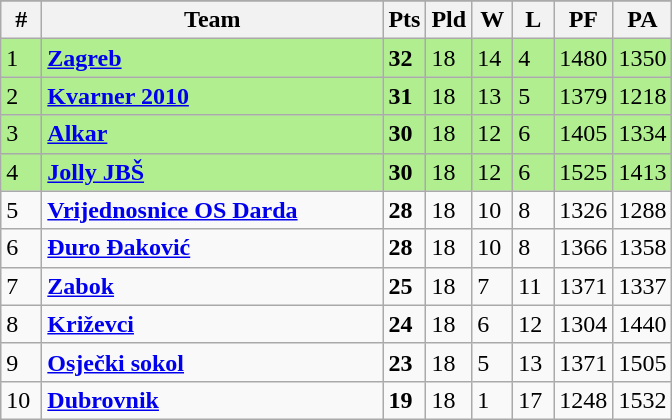<table class=wikitable>
<tr align=center>
</tr>
<tr>
<th width=20>#</th>
<th width=220>Team</th>
<th width=20>Pts</th>
<th width=20>Pld</th>
<th width=20>W</th>
<th width=20>L</th>
<th width=30>PF</th>
<th width=30>PA</th>
</tr>
<tr bgcolor=B0EE90>
<td>1</td>
<td align="left"><strong><a href='#'>Zagreb</a></strong></td>
<td><strong>32</strong></td>
<td>18</td>
<td>14</td>
<td>4</td>
<td>1480</td>
<td>1350</td>
</tr>
<tr bgcolor=B0EE90>
<td>2</td>
<td align="left"><strong><a href='#'>Kvarner 2010</a></strong></td>
<td><strong>31</strong></td>
<td>18</td>
<td>13</td>
<td>5</td>
<td>1379</td>
<td>1218</td>
</tr>
<tr bgcolor=B0EE90>
<td>3</td>
<td align="left"><strong><a href='#'>Alkar</a></strong></td>
<td><strong>30</strong></td>
<td>18</td>
<td>12</td>
<td>6</td>
<td>1405</td>
<td>1334</td>
</tr>
<tr bgcolor=B0EE90>
<td>4</td>
<td align="left"><strong><a href='#'>Jolly JBŠ</a></strong></td>
<td><strong>30</strong></td>
<td>18</td>
<td>12</td>
<td>6</td>
<td>1525</td>
<td>1413</td>
</tr>
<tr>
<td>5</td>
<td align="left"><strong><a href='#'>Vrijednosnice OS Darda</a></strong></td>
<td><strong>28</strong></td>
<td>18</td>
<td>10</td>
<td>8</td>
<td>1326</td>
<td>1288</td>
</tr>
<tr>
<td>6</td>
<td align="left"><strong><a href='#'>Đuro Đaković</a></strong></td>
<td><strong>28</strong></td>
<td>18</td>
<td>10</td>
<td>8</td>
<td>1366</td>
<td>1358</td>
</tr>
<tr>
<td>7</td>
<td align="left"><strong><a href='#'>Zabok</a></strong></td>
<td><strong>25</strong></td>
<td>18</td>
<td>7</td>
<td>11</td>
<td>1371</td>
<td>1337</td>
</tr>
<tr>
<td>8</td>
<td align="left"><strong><a href='#'>Križevci</a></strong></td>
<td><strong>24</strong></td>
<td>18</td>
<td>6</td>
<td>12</td>
<td>1304</td>
<td>1440</td>
</tr>
<tr>
<td>9</td>
<td align="left"><strong><a href='#'>Osječki sokol</a></strong></td>
<td><strong>23</strong></td>
<td>18</td>
<td>5</td>
<td>13</td>
<td>1371</td>
<td>1505</td>
</tr>
<tr>
<td>10</td>
<td align="left"><strong><a href='#'>Dubrovnik</a></strong></td>
<td><strong>19</strong></td>
<td>18</td>
<td>1</td>
<td>17</td>
<td>1248</td>
<td>1532</td>
</tr>
</table>
